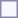<table style="border:1px solid #8888aa; background-color:#f7f8ff; padding:5px; font-size:95%; margin: 0px 12px 12px 0px;">
</table>
